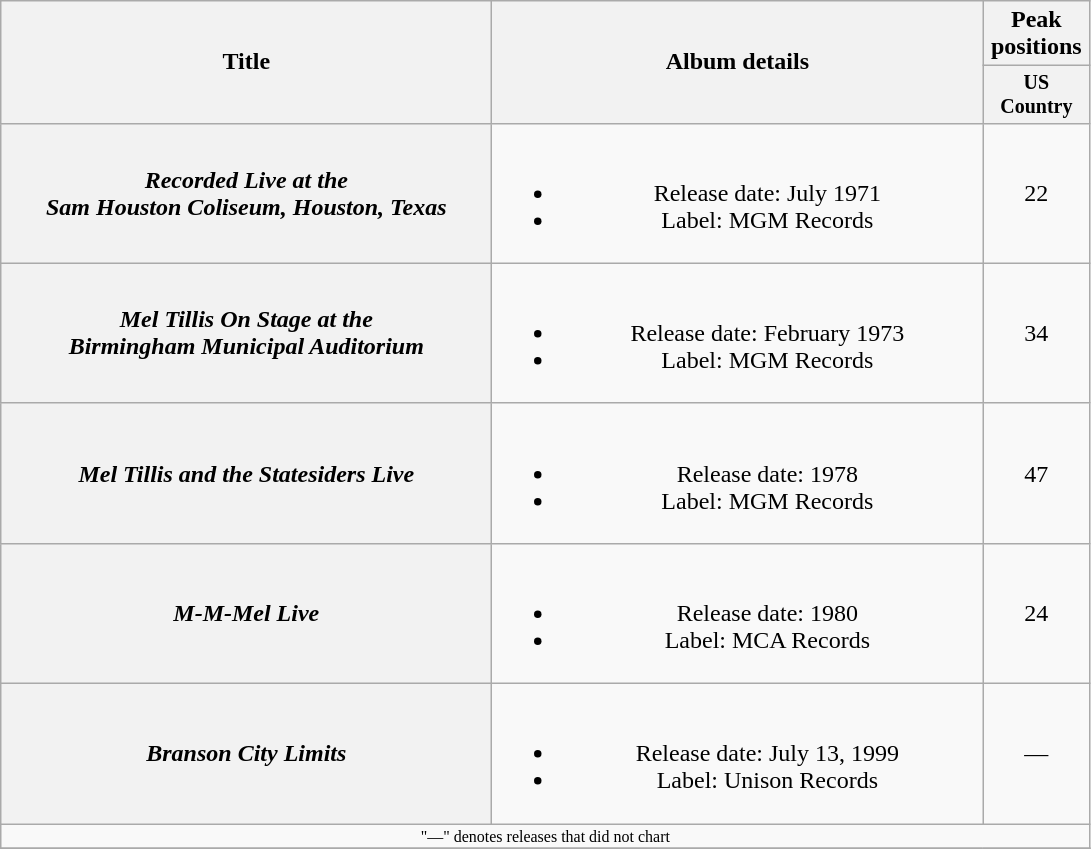<table class="wikitable plainrowheaders" style="text-align:center;">
<tr>
<th rowspan="2" style="width:20em;">Title</th>
<th rowspan="2" style="width:20em;">Album details</th>
<th colspan="1">Peak positions</th>
</tr>
<tr style="font-size:smaller;">
<th width="65">US Country<br></th>
</tr>
<tr>
<th scope="row"><em>Recorded Live at the<br>Sam Houston Coliseum, Houston, Texas</em></th>
<td><br><ul><li>Release date: July 1971</li><li>Label: MGM Records</li></ul></td>
<td>22</td>
</tr>
<tr>
<th scope="row"><em>Mel Tillis On Stage at the<br>Birmingham Municipal Auditorium</em></th>
<td><br><ul><li>Release date: February 1973</li><li>Label: MGM Records</li></ul></td>
<td>34</td>
</tr>
<tr>
<th scope="row"><em>Mel Tillis and the Statesiders Live</em></th>
<td><br><ul><li>Release date: 1978</li><li>Label: MGM Records</li></ul></td>
<td>47</td>
</tr>
<tr>
<th scope="row"><em>M-M-Mel Live</em></th>
<td><br><ul><li>Release date: 1980</li><li>Label: MCA Records</li></ul></td>
<td>24</td>
</tr>
<tr>
<th scope="row"><em>Branson City Limits</em></th>
<td><br><ul><li>Release date: July 13, 1999</li><li>Label: Unison Records</li></ul></td>
<td>—</td>
</tr>
<tr>
<td colspan="3" style="font-size:8pt">"—" denotes releases that did not chart</td>
</tr>
<tr>
</tr>
</table>
